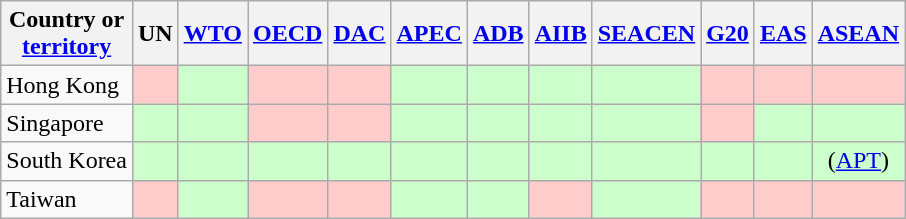<table class="wikitable sortable" border="1" style="font-size:100%">
<tr style="background:#ececec;">
<th>Country or <br><a href='#'>territory</a></th>
<th>UN</th>
<th><a href='#'>WTO</a></th>
<th><a href='#'>OECD</a></th>
<th><a href='#'>DAC</a></th>
<th><a href='#'>APEC</a></th>
<th><a href='#'>ADB</a></th>
<th><a href='#'>AIIB</a></th>
<th><a href='#'>SEACEN</a></th>
<th><a href='#'>G20</a></th>
<th><a href='#'>EAS</a></th>
<th><a href='#'>ASEAN</a></th>
</tr>
<tr>
<td style="text-align:left;">Hong Kong</td>
<td align="center" bgcolor="#ffcccc"></td>
<td align="center" bgcolor="#ccffcc"></td>
<td align="center" bgcolor="#ffcccc"></td>
<td align="center" bgcolor="#ffcccc"></td>
<td align="center" bgcolor="#ccffcc"></td>
<td align="center" bgcolor="#ccffcc"></td>
<td align="center" bgcolor="#ccffcc"></td>
<td align="center" bgcolor="#ccffcc"></td>
<td align="center" bgcolor="#ffcccc"></td>
<td align="center" bgcolor="#ffcccc"></td>
<td align="center" bgcolor="#ffcccc"></td>
</tr>
<tr>
<td style="text-align:left;">Singapore</td>
<td align="center" bgcolor="#ccffcc"></td>
<td align="center" bgcolor="#ccffcc"></td>
<td align="center" bgcolor="#ffcccc"></td>
<td align="center" bgcolor="#ffcccc"></td>
<td align="center" bgcolor="#ccffcc"></td>
<td align="center" bgcolor="#ccffcc"></td>
<td align="center" bgcolor="#ccffcc"></td>
<td align="center" bgcolor="#ccffcc"></td>
<td align="center" bgcolor="#ffcccc"></td>
<td align="center" bgcolor="#ccffcc"></td>
<td align="center" bgcolor="#ccffcc"></td>
</tr>
<tr>
<td style="text-align:left;">South Korea</td>
<td align="center" bgcolor="#ccffcc"></td>
<td align="center" bgcolor="#ccffcc"></td>
<td align="center" bgcolor="#ccffcc"></td>
<td align="center" bgcolor="#ccffcc"></td>
<td align="center" bgcolor="#ccffcc"></td>
<td align="center" bgcolor="#ccffcc"></td>
<td align="center" bgcolor="#ccffcc"></td>
<td align="center" bgcolor="#ccffcc"></td>
<td align="center" bgcolor="#ccffcc"></td>
<td align="center" bgcolor="#ccffcc"></td>
<td align="center" bgcolor="#ccffcc"> (<a href='#'>APT</a>)</td>
</tr>
<tr>
<td style="text-align:left;">Taiwan</td>
<td align="center" bgcolor="#ffcccc"></td>
<td align="center" bgcolor="#ccffcc"></td>
<td align="center" bgcolor="#ffcccc"></td>
<td align="center" bgcolor="#ffcccc"></td>
<td align="center" bgcolor="#ccffcc"></td>
<td align="center" bgcolor="#ccffcc"></td>
<td align="center" bgcolor="#ffcccc"></td>
<td align="center" bgcolor="#ccffcc"></td>
<td align="center" bgcolor="#ffcccc"></td>
<td align="center" bgcolor="#ffcccc"></td>
<td align="center" bgcolor="#ffcccc"></td>
</tr>
</table>
